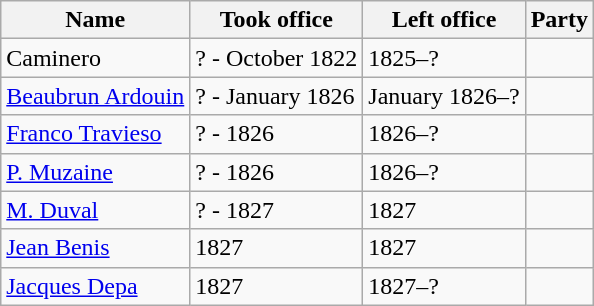<table class="wikitable">
<tr>
<th>Name</th>
<th>Took office</th>
<th>Left office</th>
<th>Party</th>
</tr>
<tr>
<td>Caminero</td>
<td>? - October 1822</td>
<td>1825–?</td>
<td></td>
</tr>
<tr>
<td><a href='#'>Beaubrun Ardouin</a></td>
<td>? - January 1826</td>
<td>January 1826–?</td>
<td></td>
</tr>
<tr>
<td><a href='#'>Franco Travieso</a></td>
<td>? - 1826</td>
<td>1826–?</td>
<td></td>
</tr>
<tr>
<td><a href='#'>P. Muzaine</a></td>
<td>? - 1826</td>
<td>1826–?</td>
<td></td>
</tr>
<tr>
<td><a href='#'>M. Duval</a></td>
<td>? - 1827</td>
<td>1827</td>
<td></td>
</tr>
<tr>
<td><a href='#'>Jean Benis</a></td>
<td>1827</td>
<td>1827</td>
<td></td>
</tr>
<tr>
<td><a href='#'>Jacques Depa</a></td>
<td>1827</td>
<td>1827–?</td>
<td></td>
</tr>
</table>
